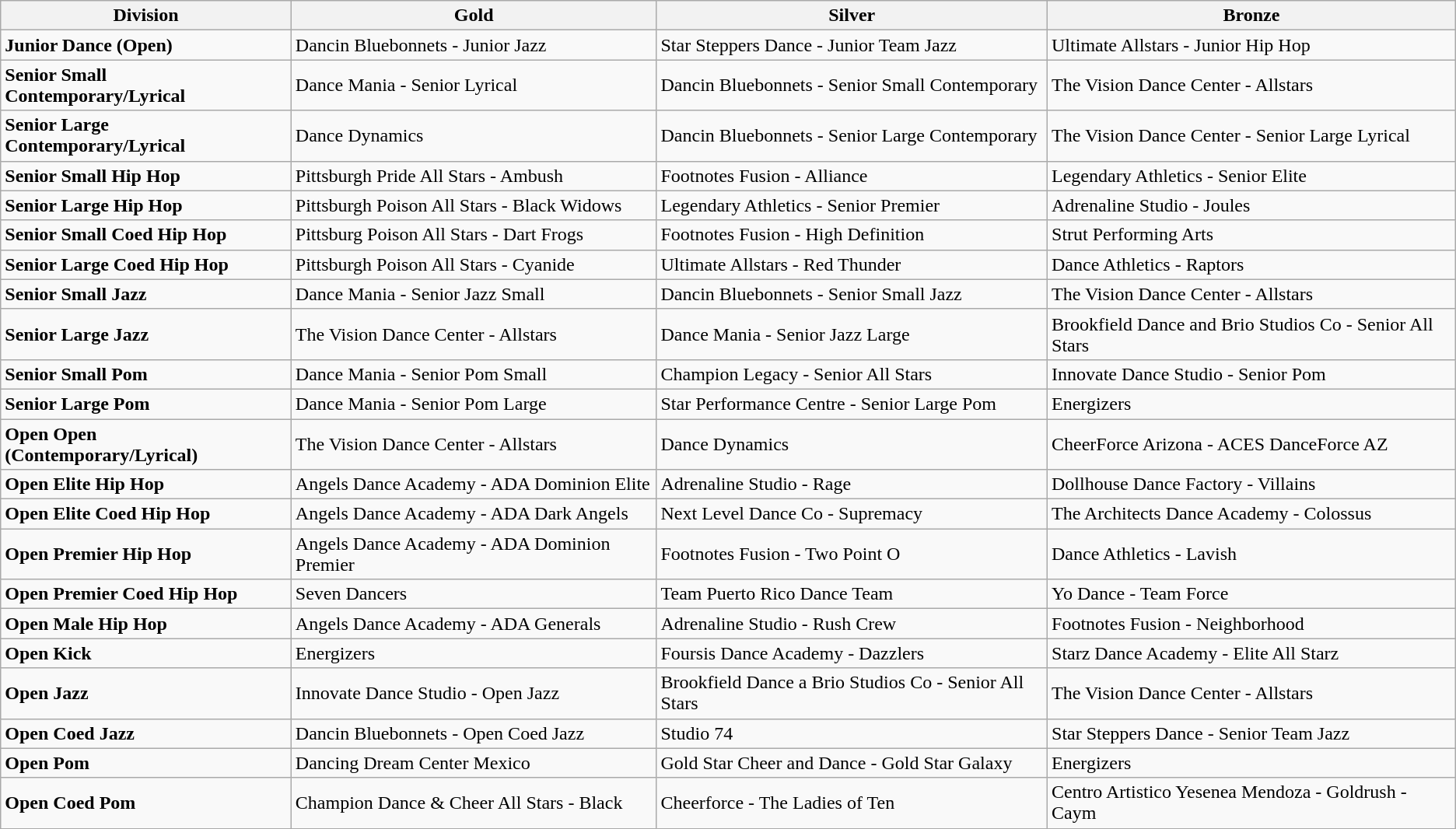<table class="wikitable">
<tr>
<th>Division</th>
<th>Gold</th>
<th>Silver</th>
<th>Bronze</th>
</tr>
<tr>
<td><strong>Junior Dance (Open)</strong></td>
<td>Dancin Bluebonnets - Junior Jazz</td>
<td>Star Steppers Dance - Junior Team Jazz</td>
<td>Ultimate Allstars - Junior Hip Hop</td>
</tr>
<tr>
<td><strong>Senior Small Contemporary/Lyrical</strong></td>
<td>Dance Mania - Senior Lyrical</td>
<td>Dancin Bluebonnets - Senior Small Contemporary</td>
<td>The Vision Dance Center - Allstars</td>
</tr>
<tr>
<td><strong>Senior Large Contemporary/Lyrical</strong></td>
<td>Dance Dynamics</td>
<td>Dancin Bluebonnets - Senior Large Contemporary</td>
<td>The Vision Dance Center - Senior Large Lyrical</td>
</tr>
<tr>
<td><strong>Senior Small Hip Hop</strong></td>
<td>Pittsburgh Pride All Stars - Ambush</td>
<td>Footnotes Fusion - Alliance</td>
<td>Legendary Athletics - Senior Elite</td>
</tr>
<tr>
<td><strong>Senior Large Hip Hop</strong></td>
<td>Pittsburgh Poison All Stars - Black Widows</td>
<td>Legendary Athletics - Senior Premier</td>
<td>Adrenaline Studio - Joules</td>
</tr>
<tr>
<td><strong>Senior Small Coed Hip Hop</strong></td>
<td>Pittsburg Poison All Stars - Dart Frogs</td>
<td>Footnotes Fusion - High Definition</td>
<td>Strut Performing Arts</td>
</tr>
<tr>
<td><strong>Senior Large Coed Hip Hop</strong></td>
<td>Pittsburgh Poison All Stars - Cyanide</td>
<td>Ultimate Allstars - Red Thunder</td>
<td>Dance Athletics - Raptors</td>
</tr>
<tr>
<td><strong>Senior Small Jazz</strong></td>
<td>Dance Mania - Senior Jazz Small</td>
<td>Dancin Bluebonnets - Senior Small Jazz</td>
<td>The Vision Dance Center - Allstars</td>
</tr>
<tr>
<td><strong>Senior Large Jazz</strong></td>
<td>The Vision Dance Center - Allstars</td>
<td>Dance Mania - Senior Jazz Large</td>
<td>Brookfield Dance and Brio Studios Co - Senior All Stars</td>
</tr>
<tr>
<td><strong>Senior Small Pom</strong></td>
<td>Dance Mania - Senior Pom Small</td>
<td>Champion Legacy - Senior All Stars</td>
<td>Innovate Dance Studio - Senior Pom</td>
</tr>
<tr>
<td><strong>Senior Large Pom</strong></td>
<td>Dance Mania - Senior Pom Large</td>
<td>Star Performance Centre - Senior Large Pom</td>
<td>Energizers</td>
</tr>
<tr>
<td><strong>Open Open (Contemporary/Lyrical)</strong></td>
<td>The Vision Dance Center - Allstars</td>
<td>Dance Dynamics</td>
<td>CheerForce Arizona - ACES DanceForce AZ</td>
</tr>
<tr>
<td><strong>Open Elite Hip Hop</strong></td>
<td>Angels Dance Academy - ADA Dominion Elite</td>
<td>Adrenaline Studio - Rage</td>
<td>Dollhouse Dance Factory - Villains</td>
</tr>
<tr>
<td><strong>Open Elite Coed Hip Hop</strong></td>
<td>Angels Dance Academy - ADA Dark Angels</td>
<td>Next Level Dance Co - Supremacy</td>
<td>The Architects Dance Academy - Colossus</td>
</tr>
<tr>
<td><strong>Open Premier Hip Hop</strong></td>
<td>Angels Dance Academy - ADA Dominion Premier</td>
<td>Footnotes Fusion - Two Point O</td>
<td>Dance Athletics - Lavish</td>
</tr>
<tr>
<td><strong>Open Premier Coed Hip Hop</strong></td>
<td>Seven Dancers</td>
<td>Team Puerto Rico Dance Team</td>
<td>Yo Dance - Team Force</td>
</tr>
<tr>
<td><strong>Open Male Hip Hop</strong></td>
<td>Angels Dance Academy - ADA Generals</td>
<td>Adrenaline Studio - Rush Crew</td>
<td>Footnotes Fusion - Neighborhood</td>
</tr>
<tr>
<td><strong>Open Kick</strong></td>
<td>Energizers</td>
<td>Foursis Dance Academy - Dazzlers</td>
<td>Starz Dance Academy - Elite All Starz</td>
</tr>
<tr>
<td><strong>Open Jazz</strong></td>
<td>Innovate Dance Studio - Open Jazz</td>
<td>Brookfield Dance a Brio Studios Co - Senior All Stars</td>
<td>The Vision Dance Center - Allstars</td>
</tr>
<tr>
<td><strong>Open Coed Jazz</strong></td>
<td>Dancin Bluebonnets - Open Coed Jazz</td>
<td>Studio 74</td>
<td>Star Steppers Dance - Senior Team Jazz</td>
</tr>
<tr>
<td><strong>Open Pom</strong></td>
<td>Dancing Dream Center Mexico</td>
<td>Gold Star Cheer and Dance - Gold Star Galaxy</td>
<td>Energizers</td>
</tr>
<tr>
<td><strong>Open Coed Pom</strong></td>
<td>Champion Dance & Cheer All Stars - Black</td>
<td>Cheerforce - The Ladies of Ten</td>
<td>Centro Artistico Yesenea Mendoza - Goldrush - Caym</td>
</tr>
</table>
